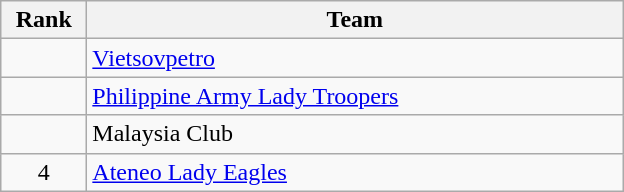<table class="wikitable" style="text-align: center;">
<tr>
<th width=50>Rank</th>
<th width=350>Team</th>
</tr>
<tr>
<td></td>
<td align="left"> <a href='#'>Vietsovpetro</a></td>
</tr>
<tr>
<td></td>
<td align="left"> <a href='#'>Philippine Army Lady Troopers</a></td>
</tr>
<tr>
<td></td>
<td align="left"> Malaysia Club</td>
</tr>
<tr>
<td>4</td>
<td align="left"> <a href='#'>Ateneo Lady Eagles</a></td>
</tr>
</table>
